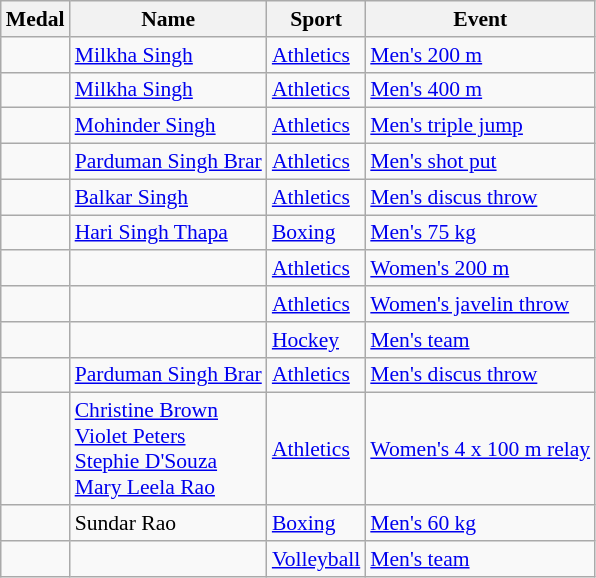<table class="wikitable sortable" style="font-size:90%">
<tr>
<th>Medal</th>
<th>Name</th>
<th>Sport</th>
<th>Event</th>
</tr>
<tr>
<td></td>
<td><a href='#'>Milkha Singh</a></td>
<td><a href='#'>Athletics</a></td>
<td><a href='#'>Men's 200 m</a></td>
</tr>
<tr>
<td></td>
<td><a href='#'>Milkha Singh</a></td>
<td><a href='#'>Athletics</a></td>
<td><a href='#'>Men's 400 m</a></td>
</tr>
<tr>
<td></td>
<td><a href='#'>Mohinder Singh</a></td>
<td><a href='#'>Athletics</a></td>
<td><a href='#'>Men's triple jump</a></td>
</tr>
<tr>
<td></td>
<td><a href='#'>Parduman Singh Brar</a></td>
<td><a href='#'>Athletics</a></td>
<td><a href='#'>Men's shot put</a></td>
</tr>
<tr>
<td></td>
<td><a href='#'>Balkar Singh</a></td>
<td><a href='#'>Athletics</a></td>
<td><a href='#'>Men's discus throw</a></td>
</tr>
<tr>
<td></td>
<td><a href='#'>Hari Singh Thapa</a></td>
<td><a href='#'>Boxing</a></td>
<td><a href='#'>Men's 75 kg</a></td>
</tr>
<tr>
<td></td>
<td></td>
<td><a href='#'>Athletics</a></td>
<td><a href='#'>Women's 200 m</a></td>
</tr>
<tr>
<td></td>
<td></td>
<td><a href='#'>Athletics</a></td>
<td><a href='#'>Women's javelin throw</a></td>
</tr>
<tr>
<td></td>
<td></td>
<td><a href='#'>Hockey</a></td>
<td><a href='#'>Men's team</a></td>
</tr>
<tr>
<td></td>
<td><a href='#'>Parduman Singh Brar</a></td>
<td><a href='#'>Athletics</a></td>
<td><a href='#'>Men's discus throw</a></td>
</tr>
<tr>
<td></td>
<td><a href='#'>Christine Brown</a> <br> <a href='#'>Violet Peters</a> <br> <a href='#'>Stephie D'Souza</a> <br> <a href='#'>Mary Leela Rao</a></td>
<td><a href='#'>Athletics</a></td>
<td><a href='#'>Women's 4 x 100 m relay</a></td>
</tr>
<tr>
<td></td>
<td>Sundar Rao</td>
<td><a href='#'>Boxing</a></td>
<td><a href='#'>Men's 60 kg</a></td>
</tr>
<tr>
<td></td>
<td></td>
<td><a href='#'>Volleyball</a></td>
<td><a href='#'>Men's team</a></td>
</tr>
</table>
